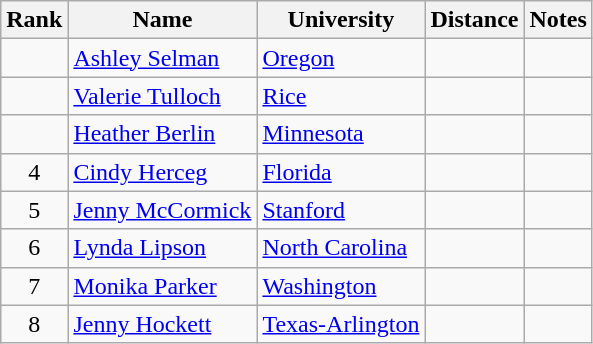<table class="wikitable sortable" style="text-align:center">
<tr>
<th>Rank</th>
<th>Name</th>
<th>University</th>
<th>Distance</th>
<th>Notes</th>
</tr>
<tr>
<td></td>
<td align=left><a href='#'>Ashley Selman</a></td>
<td align="left"><a href='#'>Oregon</a></td>
<td></td>
<td></td>
</tr>
<tr>
<td></td>
<td align=left><a href='#'>Valerie Tulloch</a> </td>
<td align="left"><a href='#'>Rice</a></td>
<td></td>
<td></td>
</tr>
<tr>
<td></td>
<td align=left><a href='#'>Heather Berlin</a></td>
<td align="left"><a href='#'>Minnesota</a></td>
<td></td>
<td></td>
</tr>
<tr>
<td>4</td>
<td align=left><a href='#'>Cindy Herceg</a></td>
<td align="left"><a href='#'>Florida</a></td>
<td></td>
<td></td>
</tr>
<tr>
<td>5</td>
<td align=left><a href='#'>Jenny McCormick</a> </td>
<td align="left"><a href='#'>Stanford</a></td>
<td></td>
<td></td>
</tr>
<tr>
<td>6</td>
<td align=left><a href='#'>Lynda Lipson</a></td>
<td align=left><a href='#'>North Carolina</a></td>
<td></td>
<td></td>
</tr>
<tr>
<td>7</td>
<td align=left><a href='#'>Monika Parker</a></td>
<td align="left"><a href='#'>Washington</a></td>
<td></td>
<td></td>
</tr>
<tr>
<td>8</td>
<td align=left><a href='#'>Jenny Hockett</a></td>
<td align="left"><a href='#'>Texas-Arlington</a></td>
<td></td>
<td></td>
</tr>
</table>
